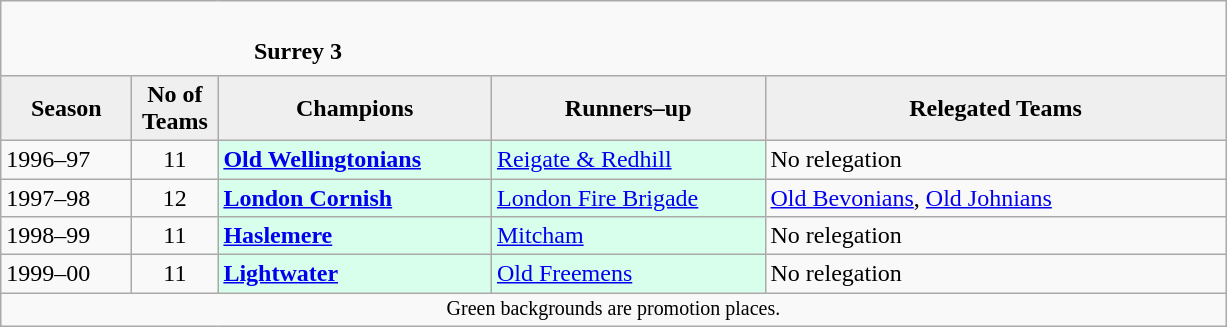<table class="wikitable" style="text-align: left;">
<tr>
<td colspan="11" cellpadding="0" cellspacing="0"><br><table border="0" style="width:100%;" cellpadding="0" cellspacing="0">
<tr>
<td style="width:20%; border:0;"></td>
<td style="border:0;"><strong>Surrey 3</strong></td>
<td style="width:20%; border:0;"></td>
</tr>
</table>
</td>
</tr>
<tr>
<th style="background:#efefef; width:80px;">Season</th>
<th style="background:#efefef; width:50px;">No of Teams</th>
<th style="background:#efefef; width:175px;">Champions</th>
<th style="background:#efefef; width:175px;">Runners–up</th>
<th style="background:#efefef; width:300px;">Relegated Teams</th>
</tr>
<tr align=left>
<td>1996–97</td>
<td style="text-align: center;">11</td>
<td style="background:#d8ffeb;"><strong><a href='#'>Old Wellingtonians</a></strong></td>
<td style="background:#d8ffeb;"><a href='#'>Reigate & Redhill</a></td>
<td>No relegation</td>
</tr>
<tr>
<td>1997–98</td>
<td style="text-align: center;">12</td>
<td style="background:#d8ffeb;"><strong><a href='#'>London Cornish</a></strong></td>
<td style="background:#d8ffeb;"><a href='#'>London Fire Brigade</a></td>
<td><a href='#'>Old Bevonians</a>, <a href='#'>Old Johnians</a></td>
</tr>
<tr>
<td>1998–99</td>
<td style="text-align: center;">11</td>
<td style="background:#d8ffeb;"><strong><a href='#'>Haslemere</a></strong></td>
<td style="background:#d8ffeb;"><a href='#'>Mitcham</a></td>
<td>No relegation</td>
</tr>
<tr>
<td>1999–00</td>
<td style="text-align: center;">11</td>
<td style="background:#d8ffeb;"><strong><a href='#'>Lightwater</a></strong></td>
<td style="background:#d8ffeb;"><a href='#'>Old Freemens</a></td>
<td>No relegation</td>
</tr>
<tr>
<td colspan="15"  style="border:0; font-size:smaller; text-align:center;">Green backgrounds are promotion places.</td>
</tr>
</table>
